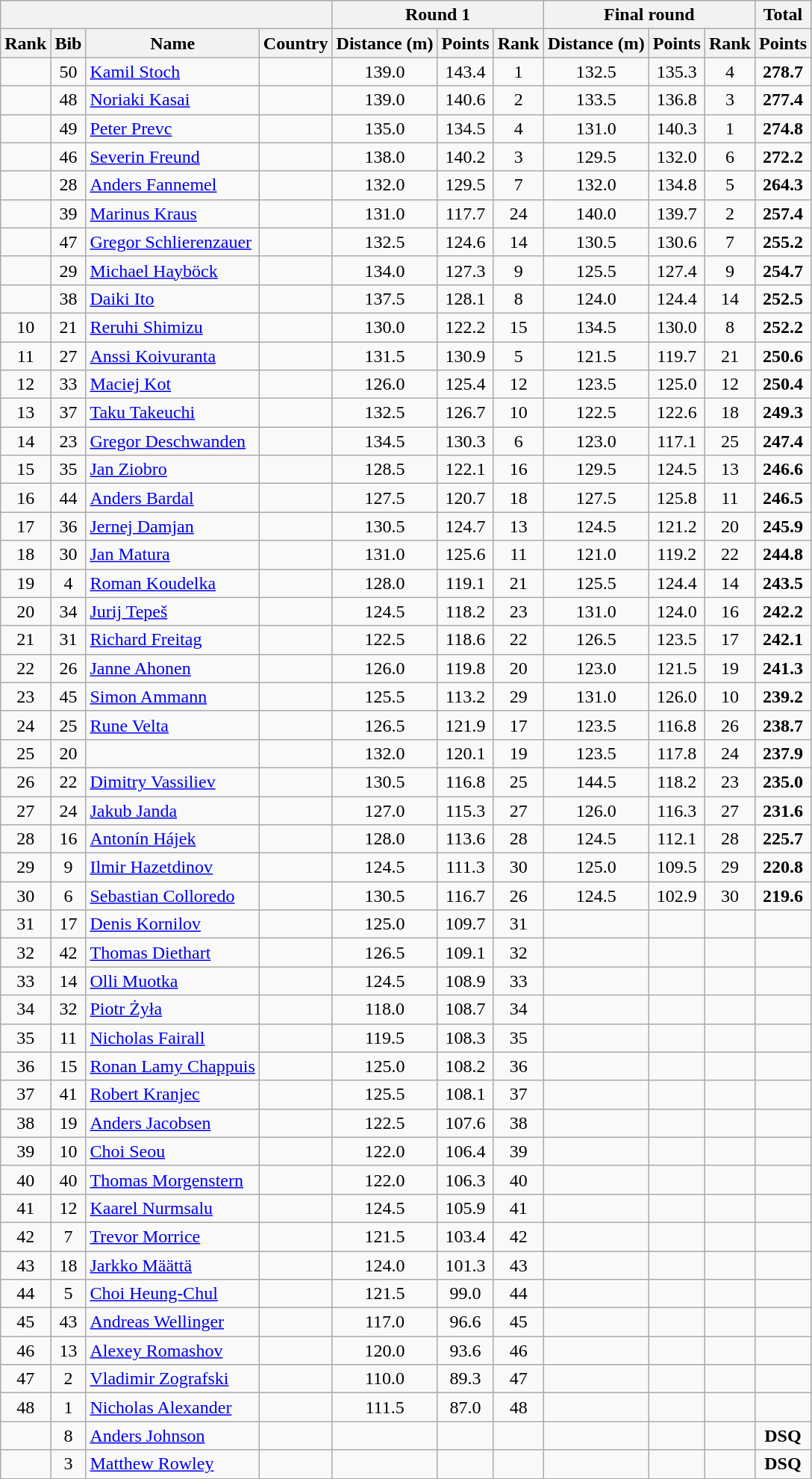<table class="wikitable sortable" style="text-align:center">
<tr>
<th colspan=4></th>
<th colspan=3>Round 1</th>
<th colspan=3>Final round</th>
<th>Total</th>
</tr>
<tr>
<th>Rank</th>
<th>Bib</th>
<th>Name</th>
<th>Country</th>
<th>Distance (m)</th>
<th>Points</th>
<th>Rank</th>
<th>Distance (m)</th>
<th>Points</th>
<th>Rank</th>
<th>Points</th>
</tr>
<tr>
<td></td>
<td>50</td>
<td align="left"><a href='#'>Kamil Stoch</a></td>
<td align="left"></td>
<td>139.0</td>
<td>143.4</td>
<td>1</td>
<td>132.5</td>
<td>135.3</td>
<td>4</td>
<td><strong>278.7</strong></td>
</tr>
<tr>
<td></td>
<td>48</td>
<td align="left"><a href='#'>Noriaki Kasai</a></td>
<td align="left"></td>
<td>139.0</td>
<td>140.6</td>
<td>2</td>
<td>133.5</td>
<td>136.8</td>
<td>3</td>
<td><strong>277.4</strong></td>
</tr>
<tr>
<td></td>
<td>49</td>
<td align="left"><a href='#'>Peter Prevc</a></td>
<td align="left"></td>
<td>135.0</td>
<td>134.5</td>
<td>4</td>
<td>131.0</td>
<td>140.3</td>
<td>1</td>
<td><strong>274.8</strong></td>
</tr>
<tr>
<td></td>
<td>46</td>
<td align="left"><a href='#'>Severin Freund</a></td>
<td align="left"></td>
<td>138.0</td>
<td>140.2</td>
<td>3</td>
<td>129.5</td>
<td>132.0</td>
<td>6</td>
<td><strong>272.2</strong></td>
</tr>
<tr>
<td></td>
<td>28</td>
<td align="left"><a href='#'>Anders Fannemel</a></td>
<td align="left"></td>
<td>132.0</td>
<td>129.5</td>
<td>7</td>
<td>132.0</td>
<td>134.8</td>
<td>5</td>
<td><strong>264.3</strong></td>
</tr>
<tr>
<td></td>
<td>39</td>
<td align="left"><a href='#'>Marinus Kraus</a></td>
<td align="left"></td>
<td>131.0</td>
<td>117.7</td>
<td>24</td>
<td>140.0</td>
<td>139.7</td>
<td>2</td>
<td><strong>257.4</strong></td>
</tr>
<tr>
<td></td>
<td>47</td>
<td align="left"><a href='#'>Gregor Schlierenzauer</a></td>
<td align="left"></td>
<td>132.5</td>
<td>124.6</td>
<td>14</td>
<td>130.5</td>
<td>130.6</td>
<td>7</td>
<td><strong>255.2</strong></td>
</tr>
<tr>
<td></td>
<td>29</td>
<td align="left"><a href='#'>Michael Hayböck</a></td>
<td align="left"></td>
<td>134.0</td>
<td>127.3</td>
<td>9</td>
<td>125.5</td>
<td>127.4</td>
<td>9</td>
<td><strong>254.7</strong></td>
</tr>
<tr>
<td></td>
<td>38</td>
<td align="left"><a href='#'>Daiki Ito</a></td>
<td align="left"></td>
<td>137.5</td>
<td>128.1</td>
<td>8</td>
<td>124.0</td>
<td>124.4</td>
<td>14</td>
<td><strong>252.5</strong></td>
</tr>
<tr>
<td>10</td>
<td>21</td>
<td align="left"><a href='#'>Reruhi Shimizu</a></td>
<td align="left"></td>
<td>130.0</td>
<td>122.2</td>
<td>15</td>
<td>134.5</td>
<td>130.0</td>
<td>8</td>
<td><strong>252.2</strong></td>
</tr>
<tr>
<td>11</td>
<td>27</td>
<td align="left"><a href='#'>Anssi Koivuranta</a></td>
<td align="left"></td>
<td>131.5</td>
<td>130.9</td>
<td>5</td>
<td>121.5</td>
<td>119.7</td>
<td>21</td>
<td><strong>250.6</strong></td>
</tr>
<tr>
<td>12</td>
<td>33</td>
<td align="left"><a href='#'>Maciej Kot</a></td>
<td align="left"></td>
<td>126.0</td>
<td>125.4</td>
<td>12</td>
<td>123.5</td>
<td>125.0</td>
<td>12</td>
<td><strong>250.4</strong></td>
</tr>
<tr>
<td>13</td>
<td>37</td>
<td align="left"><a href='#'>Taku Takeuchi</a></td>
<td align="left"></td>
<td>132.5</td>
<td>126.7</td>
<td>10</td>
<td>122.5</td>
<td>122.6</td>
<td>18</td>
<td><strong>249.3</strong></td>
</tr>
<tr>
<td>14</td>
<td>23</td>
<td align="left"><a href='#'>Gregor Deschwanden</a></td>
<td align="left"></td>
<td>134.5</td>
<td>130.3</td>
<td>6</td>
<td>123.0</td>
<td>117.1</td>
<td>25</td>
<td><strong>247.4</strong></td>
</tr>
<tr>
<td>15</td>
<td>35</td>
<td align="left"><a href='#'>Jan Ziobro</a></td>
<td align="left"></td>
<td>128.5</td>
<td>122.1</td>
<td>16</td>
<td>129.5</td>
<td>124.5</td>
<td>13</td>
<td><strong>246.6</strong></td>
</tr>
<tr>
<td>16</td>
<td>44</td>
<td align="left"><a href='#'>Anders Bardal</a></td>
<td align="left"></td>
<td>127.5</td>
<td>120.7</td>
<td>18</td>
<td>127.5</td>
<td>125.8</td>
<td>11</td>
<td><strong>246.5</strong></td>
</tr>
<tr>
<td>17</td>
<td>36</td>
<td align="left"><a href='#'>Jernej Damjan</a></td>
<td align="left"></td>
<td>130.5</td>
<td>124.7</td>
<td>13</td>
<td>124.5</td>
<td>121.2</td>
<td>20</td>
<td><strong>245.9</strong></td>
</tr>
<tr>
<td>18</td>
<td>30</td>
<td align="left"><a href='#'>Jan Matura</a></td>
<td align="left"></td>
<td>131.0</td>
<td>125.6</td>
<td>11</td>
<td>121.0</td>
<td>119.2</td>
<td>22</td>
<td><strong>244.8</strong></td>
</tr>
<tr>
<td>19</td>
<td>4</td>
<td align="left"><a href='#'>Roman Koudelka</a></td>
<td align="left"></td>
<td>128.0</td>
<td>119.1</td>
<td>21</td>
<td>125.5</td>
<td>124.4</td>
<td>14</td>
<td><strong>243.5</strong></td>
</tr>
<tr>
<td>20</td>
<td>34</td>
<td align="left"><a href='#'>Jurij Tepeš</a></td>
<td align="left"></td>
<td>124.5</td>
<td>118.2</td>
<td>23</td>
<td>131.0</td>
<td>124.0</td>
<td>16</td>
<td><strong>242.2</strong></td>
</tr>
<tr>
<td>21</td>
<td>31</td>
<td align="left"><a href='#'>Richard Freitag</a></td>
<td align="left"></td>
<td>122.5</td>
<td>118.6</td>
<td>22</td>
<td>126.5</td>
<td>123.5</td>
<td>17</td>
<td><strong>242.1</strong></td>
</tr>
<tr>
<td>22</td>
<td>26</td>
<td align="left"><a href='#'>Janne Ahonen</a></td>
<td align="left"></td>
<td>126.0</td>
<td>119.8</td>
<td>20</td>
<td>123.0</td>
<td>121.5</td>
<td>19</td>
<td><strong>241.3</strong></td>
</tr>
<tr>
<td>23</td>
<td>45</td>
<td align="left"><a href='#'>Simon Ammann</a></td>
<td align="left"></td>
<td>125.5</td>
<td>113.2</td>
<td>29</td>
<td>131.0</td>
<td>126.0</td>
<td>10</td>
<td><strong>239.2</strong></td>
</tr>
<tr>
<td>24</td>
<td>25</td>
<td align="left"><a href='#'>Rune Velta</a></td>
<td align="left"></td>
<td>126.5</td>
<td>121.9</td>
<td>17</td>
<td>123.5</td>
<td>116.8</td>
<td>26</td>
<td><strong>238.7</strong></td>
</tr>
<tr>
<td>25</td>
<td>20</td>
<td align="left"></td>
<td align="left"></td>
<td>132.0</td>
<td>120.1</td>
<td>19</td>
<td>123.5</td>
<td>117.8</td>
<td>24</td>
<td><strong>237.9</strong></td>
</tr>
<tr>
<td>26</td>
<td>22</td>
<td align="left"><a href='#'>Dimitry Vassiliev</a></td>
<td align="left"></td>
<td>130.5</td>
<td>116.8</td>
<td>25</td>
<td>144.5</td>
<td>118.2</td>
<td>23</td>
<td><strong>235.0</strong></td>
</tr>
<tr>
<td>27</td>
<td>24</td>
<td align="left"><a href='#'>Jakub Janda</a></td>
<td align="left"></td>
<td>127.0</td>
<td>115.3</td>
<td>27</td>
<td>126.0</td>
<td>116.3</td>
<td>27</td>
<td><strong>231.6</strong></td>
</tr>
<tr>
<td>28</td>
<td>16</td>
<td align="left"><a href='#'>Antonín Hájek</a></td>
<td align="left"></td>
<td>128.0</td>
<td>113.6</td>
<td>28</td>
<td>124.5</td>
<td>112.1</td>
<td>28</td>
<td><strong>225.7</strong></td>
</tr>
<tr>
<td>29</td>
<td>9</td>
<td align="left"><a href='#'>Ilmir Hazetdinov</a></td>
<td align="left"></td>
<td>124.5</td>
<td>111.3</td>
<td>30</td>
<td>125.0</td>
<td>109.5</td>
<td>29</td>
<td><strong>220.8</strong></td>
</tr>
<tr>
<td>30</td>
<td>6</td>
<td align="left"><a href='#'>Sebastian Colloredo</a></td>
<td align="left"></td>
<td>130.5</td>
<td>116.7</td>
<td>26</td>
<td>124.5</td>
<td>102.9</td>
<td>30</td>
<td><strong>219.6</strong></td>
</tr>
<tr>
<td>31</td>
<td>17</td>
<td align="left"><a href='#'>Denis Kornilov</a></td>
<td align="left"></td>
<td>125.0</td>
<td>109.7</td>
<td>31</td>
<td></td>
<td></td>
<td></td>
<td></td>
</tr>
<tr>
<td>32</td>
<td>42</td>
<td align="left"><a href='#'>Thomas Diethart</a></td>
<td align="left"></td>
<td>126.5</td>
<td>109.1</td>
<td>32</td>
<td></td>
<td></td>
<td></td>
<td></td>
</tr>
<tr>
<td>33</td>
<td>14</td>
<td align="left"><a href='#'>Olli Muotka</a></td>
<td align="left"></td>
<td>124.5</td>
<td>108.9</td>
<td>33</td>
<td></td>
<td></td>
<td></td>
<td></td>
</tr>
<tr>
<td>34</td>
<td>32</td>
<td align="left"><a href='#'>Piotr Żyła</a></td>
<td align="left"></td>
<td>118.0</td>
<td>108.7</td>
<td>34</td>
<td></td>
<td></td>
<td></td>
<td></td>
</tr>
<tr>
<td>35</td>
<td>11</td>
<td align="left"><a href='#'>Nicholas Fairall</a></td>
<td align="left"></td>
<td>119.5</td>
<td>108.3</td>
<td>35</td>
<td></td>
<td></td>
<td></td>
<td></td>
</tr>
<tr>
<td>36</td>
<td>15</td>
<td align="left"><a href='#'>Ronan Lamy Chappuis</a></td>
<td align="left"></td>
<td>125.0</td>
<td>108.2</td>
<td>36</td>
<td></td>
<td></td>
<td></td>
<td></td>
</tr>
<tr>
<td>37</td>
<td>41</td>
<td align="left"><a href='#'>Robert Kranjec</a></td>
<td align="left"></td>
<td>125.5</td>
<td>108.1</td>
<td>37</td>
<td></td>
<td></td>
<td></td>
<td></td>
</tr>
<tr>
<td>38</td>
<td>19</td>
<td align="left"><a href='#'>Anders Jacobsen</a></td>
<td align="left"></td>
<td>122.5</td>
<td>107.6</td>
<td>38</td>
<td></td>
<td></td>
<td></td>
<td></td>
</tr>
<tr>
<td>39</td>
<td>10</td>
<td align="left"><a href='#'>Choi Seou</a></td>
<td align="left"></td>
<td>122.0</td>
<td>106.4</td>
<td>39</td>
<td></td>
<td></td>
<td></td>
<td></td>
</tr>
<tr>
<td>40</td>
<td>40</td>
<td align="left"><a href='#'>Thomas Morgenstern</a></td>
<td align="left"></td>
<td>122.0</td>
<td>106.3</td>
<td>40</td>
<td></td>
<td></td>
<td></td>
<td></td>
</tr>
<tr>
<td>41</td>
<td>12</td>
<td align="left"><a href='#'>Kaarel Nurmsalu</a></td>
<td align="left"></td>
<td>124.5</td>
<td>105.9</td>
<td>41</td>
<td></td>
<td></td>
<td></td>
<td></td>
</tr>
<tr>
<td>42</td>
<td>7</td>
<td align="left"><a href='#'>Trevor Morrice</a></td>
<td align="left"></td>
<td>121.5</td>
<td>103.4</td>
<td>42</td>
<td></td>
<td></td>
<td></td>
<td></td>
</tr>
<tr>
<td>43</td>
<td>18</td>
<td align="left"><a href='#'>Jarkko Määttä</a></td>
<td align="left"></td>
<td>124.0</td>
<td>101.3</td>
<td>43</td>
<td></td>
<td></td>
<td></td>
<td></td>
</tr>
<tr>
<td>44</td>
<td>5</td>
<td align="left"><a href='#'>Choi Heung-Chul</a></td>
<td align="left"></td>
<td>121.5</td>
<td>99.0</td>
<td>44</td>
<td></td>
<td></td>
<td></td>
<td></td>
</tr>
<tr>
<td>45</td>
<td>43</td>
<td align="left"><a href='#'>Andreas Wellinger</a></td>
<td align="left"></td>
<td>117.0</td>
<td>96.6</td>
<td>45</td>
<td></td>
<td></td>
<td></td>
<td></td>
</tr>
<tr>
<td>46</td>
<td>13</td>
<td align="left"><a href='#'>Alexey Romashov</a></td>
<td align="left"></td>
<td>120.0</td>
<td>93.6</td>
<td>46</td>
<td></td>
<td></td>
<td></td>
<td></td>
</tr>
<tr>
<td>47</td>
<td>2</td>
<td align="left"><a href='#'>Vladimir Zografski</a></td>
<td align="left"></td>
<td>110.0</td>
<td>89.3</td>
<td>47</td>
<td></td>
<td></td>
<td></td>
<td></td>
</tr>
<tr>
<td>48</td>
<td>1</td>
<td align="left"><a href='#'>Nicholas Alexander</a></td>
<td align="left"></td>
<td>111.5</td>
<td>87.0</td>
<td>48</td>
<td></td>
<td></td>
<td></td>
<td></td>
</tr>
<tr>
<td></td>
<td>8</td>
<td align="left"><a href='#'>Anders Johnson</a></td>
<td align="left"></td>
<td></td>
<td></td>
<td></td>
<td></td>
<td></td>
<td></td>
<td><strong>DSQ</strong></td>
</tr>
<tr>
<td></td>
<td>3</td>
<td align="left"><a href='#'>Matthew Rowley</a></td>
<td align="left"></td>
<td></td>
<td></td>
<td></td>
<td></td>
<td></td>
<td></td>
<td><strong>DSQ</strong></td>
</tr>
</table>
